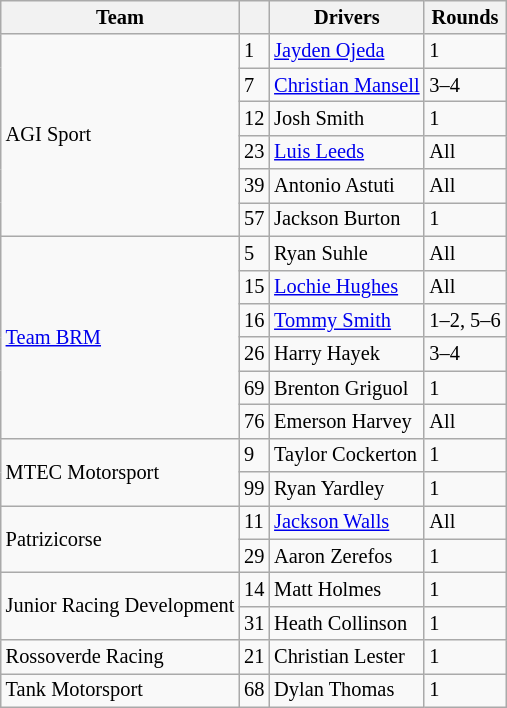<table class="wikitable" style="font-size: 85%;">
<tr>
<th>Team</th>
<th></th>
<th>Drivers</th>
<th>Rounds</th>
</tr>
<tr>
<td rowspan=6> AGI Sport</td>
<td>1</td>
<td> <a href='#'>Jayden Ojeda</a></td>
<td>1</td>
</tr>
<tr>
<td>7</td>
<td> <a href='#'>Christian Mansell</a></td>
<td>3–4</td>
</tr>
<tr>
<td>12</td>
<td> Josh Smith</td>
<td>1</td>
</tr>
<tr>
<td>23</td>
<td> <a href='#'>Luis Leeds</a></td>
<td>All</td>
</tr>
<tr>
<td>39</td>
<td> Antonio Astuti</td>
<td>All</td>
</tr>
<tr>
<td>57</td>
<td> Jackson Burton</td>
<td>1</td>
</tr>
<tr>
<td rowspan=6> <a href='#'>Team BRM</a></td>
<td>5</td>
<td> Ryan Suhle</td>
<td>All</td>
</tr>
<tr>
<td>15</td>
<td> <a href='#'>Lochie Hughes</a></td>
<td>All</td>
</tr>
<tr>
<td>16</td>
<td> <a href='#'>Tommy Smith</a></td>
<td>1–2, 5–6</td>
</tr>
<tr>
<td>26</td>
<td> Harry Hayek</td>
<td>3–4</td>
</tr>
<tr>
<td>69</td>
<td> Brenton Griguol</td>
<td>1</td>
</tr>
<tr>
<td>76</td>
<td> Emerson Harvey</td>
<td>All</td>
</tr>
<tr>
<td rowspan=2> MTEC Motorsport</td>
<td>9</td>
<td> Taylor Cockerton</td>
<td>1</td>
</tr>
<tr>
<td>99</td>
<td> Ryan Yardley</td>
<td>1</td>
</tr>
<tr>
<td rowspan=2> Patrizicorse</td>
<td>11</td>
<td> <a href='#'>Jackson Walls</a></td>
<td>All</td>
</tr>
<tr>
<td>29</td>
<td> Aaron Zerefos</td>
<td>1</td>
</tr>
<tr>
<td rowspan=2> Junior Racing Development</td>
<td>14</td>
<td> Matt Holmes</td>
<td>1</td>
</tr>
<tr>
<td>31</td>
<td> Heath Collinson</td>
<td>1</td>
</tr>
<tr>
<td> Rossoverde Racing</td>
<td>21</td>
<td> Christian Lester</td>
<td>1</td>
</tr>
<tr>
<td> Tank Motorsport</td>
<td>68</td>
<td> Dylan Thomas</td>
<td>1</td>
</tr>
</table>
